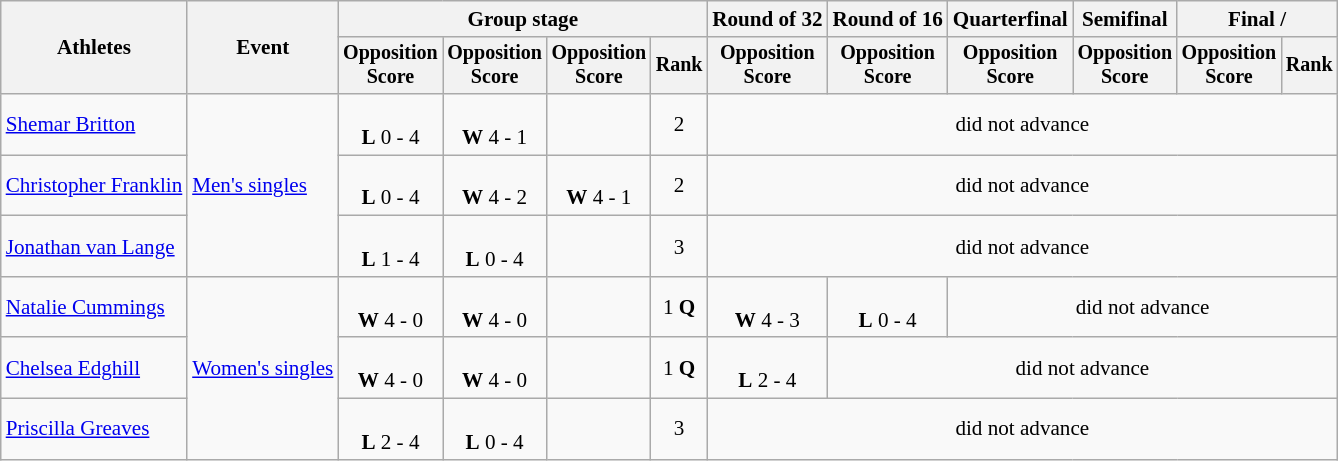<table class=wikitable style=font-size:88%;text-align:center>
<tr>
<th rowspan=2>Athletes</th>
<th rowspan=2>Event</th>
<th colspan=4>Group stage</th>
<th>Round of 32</th>
<th>Round of 16</th>
<th>Quarterfinal</th>
<th>Semifinal</th>
<th colspan=2>Final / </th>
</tr>
<tr style=font-size:95%>
<th>Opposition<br>Score</th>
<th>Opposition<br>Score</th>
<th>Opposition<br>Score</th>
<th>Rank</th>
<th>Opposition<br>Score</th>
<th>Opposition<br>Score</th>
<th>Opposition<br>Score</th>
<th>Opposition<br>Score</th>
<th>Opposition<br>Score</th>
<th>Rank</th>
</tr>
<tr>
<td align=left><a href='#'>Shemar Britton</a></td>
<td align=left rowspan=3><a href='#'>Men's singles</a></td>
<td><br><strong>L</strong> 0 - 4</td>
<td><br><strong>W</strong> 4 - 1</td>
<td></td>
<td>2</td>
<td colspan=6>did not advance</td>
</tr>
<tr>
<td align=left><a href='#'>Christopher Franklin</a></td>
<td><br><strong>L</strong> 0 - 4</td>
<td><br><strong>W</strong> 4 - 2</td>
<td><br><strong>W</strong> 4 - 1</td>
<td>2</td>
<td colspan=6>did not advance</td>
</tr>
<tr>
<td align=left><a href='#'>Jonathan van Lange</a></td>
<td><br><strong>L</strong> 1 - 4</td>
<td><br><strong>L</strong> 0 - 4</td>
<td></td>
<td>3</td>
<td colspan=6>did not advance</td>
</tr>
<tr>
<td align=left><a href='#'>Natalie Cummings</a></td>
<td align=left rowspan=3><a href='#'>Women's singles</a></td>
<td><br><strong>W</strong> 4 - 0</td>
<td><br><strong>W</strong> 4 - 0</td>
<td></td>
<td>1 <strong>Q</strong></td>
<td><br><strong>W</strong> 4 - 3</td>
<td><br><strong>L</strong> 0 - 4</td>
<td colspan=4>did not advance</td>
</tr>
<tr>
<td align=left><a href='#'>Chelsea Edghill</a></td>
<td><br><strong>W</strong> 4 - 0</td>
<td><br><strong>W</strong> 4 - 0</td>
<td></td>
<td>1 <strong>Q</strong></td>
<td><br><strong>L</strong> 2 - 4</td>
<td colspan=5>did not advance</td>
</tr>
<tr>
<td align=left><a href='#'>Priscilla Greaves</a></td>
<td><br><strong>L</strong> 2 - 4</td>
<td><br><strong>L</strong> 0 - 4</td>
<td></td>
<td>3</td>
<td colspan=6>did not advance</td>
</tr>
</table>
